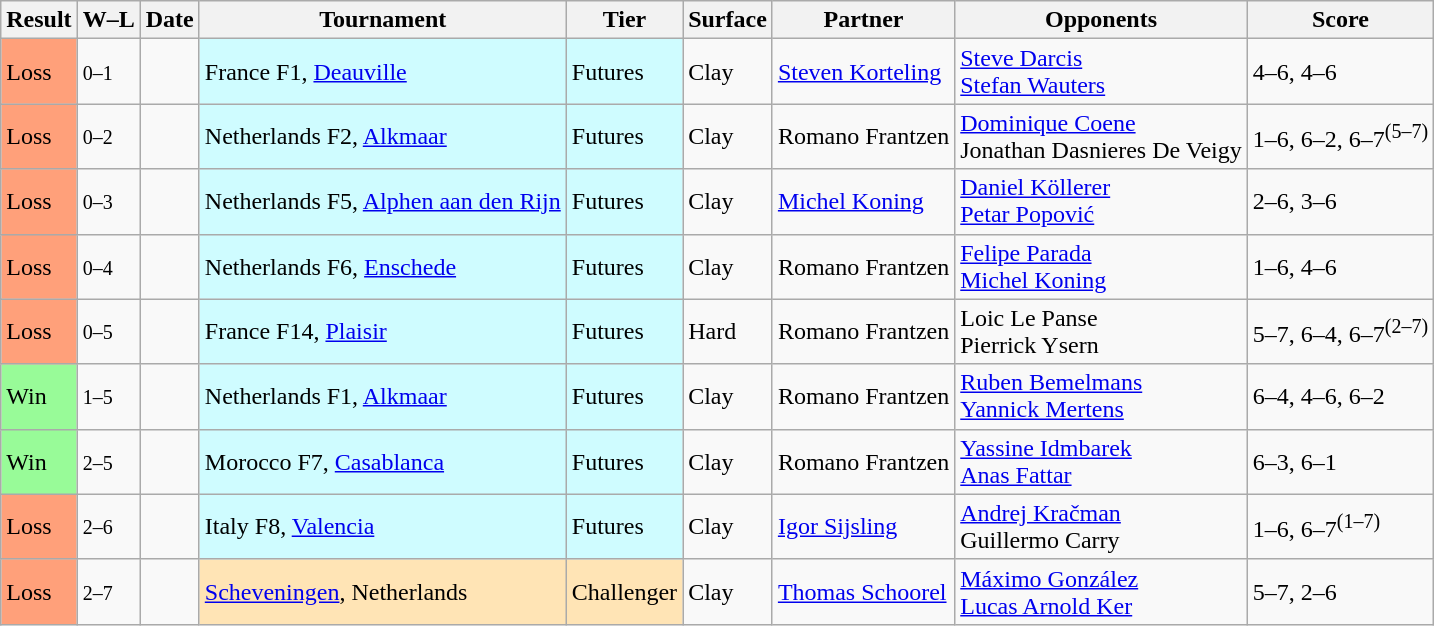<table class="sortable wikitable">
<tr>
<th>Result</th>
<th class="unsortable">W–L</th>
<th>Date</th>
<th>Tournament</th>
<th>Tier</th>
<th>Surface</th>
<th>Partner</th>
<th>Opponents</th>
<th class="unsortable">Score</th>
</tr>
<tr>
<td bgcolor=FFA07A>Loss</td>
<td><small>0–1</small></td>
<td></td>
<td style="background:#cffcff;">France F1, <a href='#'>Deauville</a></td>
<td style="background:#cffcff;">Futures</td>
<td>Clay</td>
<td> <a href='#'>Steven Korteling</a></td>
<td> <a href='#'>Steve Darcis</a> <br>  <a href='#'>Stefan Wauters</a></td>
<td>4–6, 4–6</td>
</tr>
<tr>
<td bgcolor=FFA07A>Loss</td>
<td><small>0–2</small></td>
<td></td>
<td style="background:#cffcff;">Netherlands F2, <a href='#'>Alkmaar</a></td>
<td style="background:#cffcff;">Futures</td>
<td>Clay</td>
<td> Romano Frantzen</td>
<td> <a href='#'>Dominique Coene</a> <br>  Jonathan Dasnieres De Veigy</td>
<td>1–6, 6–2, 6–7<sup>(5–7)</sup></td>
</tr>
<tr>
<td bgcolor=FFA07A>Loss</td>
<td><small>0–3</small></td>
<td></td>
<td style="background:#cffcff;">Netherlands F5, <a href='#'>Alphen aan den Rijn</a></td>
<td style="background:#cffcff;">Futures</td>
<td>Clay</td>
<td> <a href='#'>Michel Koning</a></td>
<td> <a href='#'>Daniel Köllerer</a> <br>  <a href='#'>Petar Popović</a></td>
<td>2–6, 3–6</td>
</tr>
<tr>
<td bgcolor=FFA07A>Loss</td>
<td><small>0–4</small></td>
<td></td>
<td style="background:#cffcff;">Netherlands F6, <a href='#'>Enschede</a></td>
<td style="background:#cffcff;">Futures</td>
<td>Clay</td>
<td> Romano Frantzen</td>
<td> <a href='#'>Felipe Parada</a> <br>  <a href='#'>Michel Koning</a></td>
<td>1–6, 4–6</td>
</tr>
<tr>
<td bgcolor=FFA07A>Loss</td>
<td><small>0–5</small></td>
<td></td>
<td style="background:#cffcff;">France F14, <a href='#'>Plaisir</a></td>
<td style="background:#cffcff;">Futures</td>
<td>Hard</td>
<td> Romano Frantzen</td>
<td> Loic Le Panse <br>  Pierrick Ysern</td>
<td>5–7, 6–4, 6–7<sup>(2–7)</sup></td>
</tr>
<tr>
<td bgcolor=98FB98>Win</td>
<td><small>1–5</small></td>
<td></td>
<td style="background:#cffcff;">Netherlands F1, <a href='#'>Alkmaar</a></td>
<td style="background:#cffcff;">Futures</td>
<td>Clay</td>
<td> Romano Frantzen</td>
<td> <a href='#'>Ruben Bemelmans</a> <br>  <a href='#'>Yannick Mertens</a></td>
<td>6–4, 4–6, 6–2</td>
</tr>
<tr>
<td bgcolor=98FB98>Win</td>
<td><small>2–5</small></td>
<td></td>
<td style="background:#cffcff;">Morocco F7, <a href='#'>Casablanca</a></td>
<td style="background:#cffcff;">Futures</td>
<td>Clay</td>
<td> Romano Frantzen</td>
<td> <a href='#'>Yassine Idmbarek</a> <br>  <a href='#'>Anas Fattar</a></td>
<td>6–3, 6–1</td>
</tr>
<tr>
<td bgcolor=FFA07A>Loss</td>
<td><small>2–6</small></td>
<td></td>
<td style="background:#cffcff;">Italy F8, <a href='#'>Valencia</a></td>
<td style="background:#cffcff;">Futures</td>
<td>Clay</td>
<td> <a href='#'>Igor Sijsling</a></td>
<td> <a href='#'>Andrej Kračman</a> <br>  Guillermo Carry</td>
<td>1–6, 6–7<sup>(1–7)</sup></td>
</tr>
<tr>
<td bgcolor=FFA07A>Loss</td>
<td><small>2–7</small></td>
<td></td>
<td style="background:moccasin;"><a href='#'>Scheveningen</a>, Netherlands</td>
<td style="background:moccasin;">Challenger</td>
<td>Clay</td>
<td> <a href='#'>Thomas Schoorel</a></td>
<td> <a href='#'>Máximo González</a> <br>  <a href='#'>Lucas Arnold Ker</a></td>
<td>5–7, 2–6</td>
</tr>
</table>
